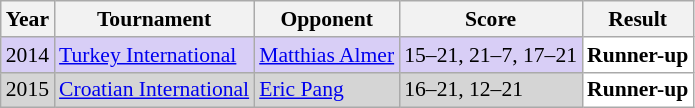<table class="sortable wikitable" style="font-size: 90%;">
<tr>
<th>Year</th>
<th>Tournament</th>
<th>Opponent</th>
<th>Score</th>
<th>Result</th>
</tr>
<tr style="background:#D8CEF6">
<td align="center">2014</td>
<td align="left"><a href='#'>Turkey International</a></td>
<td align="left"> <a href='#'>Matthias Almer</a></td>
<td align="left">15–21, 21–7, 17–21</td>
<td style="text-align:left; background:white"> <strong>Runner-up</strong></td>
</tr>
<tr style="background:#D5D5D5">
<td align="center">2015</td>
<td align="left"><a href='#'>Croatian International</a></td>
<td align="left"> <a href='#'>Eric Pang</a></td>
<td align="left">16–21, 12–21</td>
<td style="text-align:left; background:white"> <strong>Runner-up</strong></td>
</tr>
</table>
